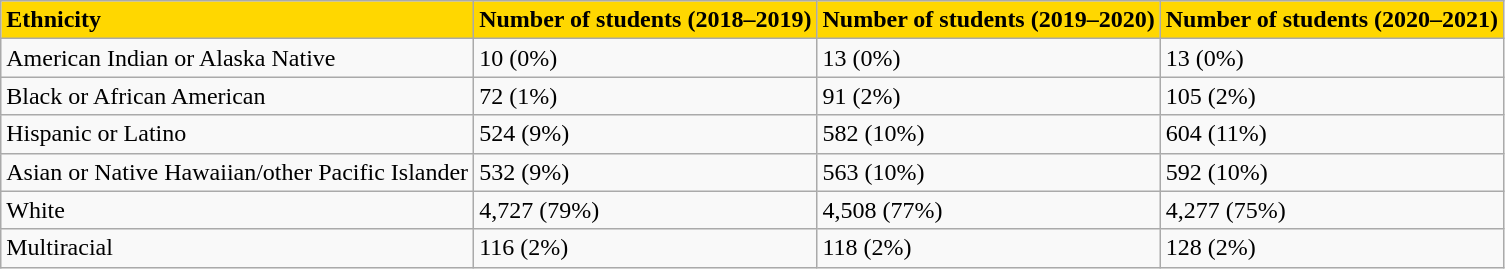<table class="wikitable" style="font-size: 100%;" |>
<tr>
<td style="background:gold; color:black; text-align:left;"><strong>Ethnicity</strong></td>
<td style="background:gold; color:black; text-align:left;"><strong>Number of students (2018–2019)</strong></td>
<td style="background:gold; color:black; text-align:left;"><strong>Number of students (2019–2020)</strong></td>
<td style="background:gold; color:black; text-align:left;"><strong>Number of students (2020–2021)</strong></td>
</tr>
<tr>
<td>American Indian or Alaska Native</td>
<td>10 (0%)</td>
<td>13 (0%)</td>
<td>13 (0%)</td>
</tr>
<tr>
<td>Black or African American</td>
<td>72 (1%)</td>
<td>91 (2%)</td>
<td>105 (2%)</td>
</tr>
<tr>
<td>Hispanic or Latino</td>
<td>524 (9%)</td>
<td>582 (10%)</td>
<td>604 (11%)</td>
</tr>
<tr>
<td>Asian or Native Hawaiian/other Pacific Islander</td>
<td>532 (9%)</td>
<td>563 (10%)</td>
<td>592 (10%)</td>
</tr>
<tr>
<td>White</td>
<td>4,727 (79%)</td>
<td>4,508 (77%)</td>
<td>4,277 (75%)</td>
</tr>
<tr>
<td>Multiracial</td>
<td>116 (2%)</td>
<td>118 (2%)</td>
<td>128 (2%)</td>
</tr>
</table>
